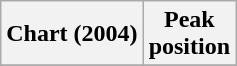<table class="wikitable">
<tr>
<th>Chart (2004)</th>
<th>Peak<br>position</th>
</tr>
<tr>
</tr>
</table>
